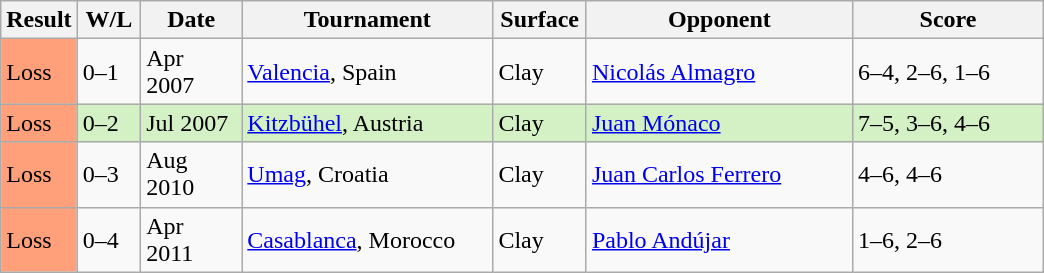<table class="sortable wikitable">
<tr>
<th style="width:40px">Result</th>
<th style="width:35px" class="unsortable">W/L</th>
<th style="width:60px">Date</th>
<th style="width:160px">Tournament</th>
<th style="width:55px">Surface</th>
<th style="width:170px">Opponent</th>
<th style="width:120px" class="unsortable">Score</th>
</tr>
<tr>
<td style="background:#ffa07a;">Loss</td>
<td>0–1</td>
<td>Apr 2007</td>
<td><a href='#'>Valencia</a>, Spain</td>
<td>Clay</td>
<td> <a href='#'>Nicolás Almagro</a></td>
<td>6–4, 2–6, 1–6</td>
</tr>
<tr style="background:#d4f1c5;">
<td style="background:#ffa07a;">Loss</td>
<td>0–2</td>
<td>Jul 2007</td>
<td><a href='#'>Kitzbühel</a>, Austria</td>
<td>Clay</td>
<td> <a href='#'>Juan Mónaco</a></td>
<td>7–5, 3–6, 4–6</td>
</tr>
<tr>
<td style="background:#ffa07a;">Loss</td>
<td>0–3</td>
<td>Aug 2010</td>
<td><a href='#'>Umag</a>, Croatia</td>
<td>Clay</td>
<td> <a href='#'>Juan Carlos Ferrero</a></td>
<td>4–6, 4–6</td>
</tr>
<tr>
<td style="background:#ffa07a;">Loss</td>
<td>0–4</td>
<td>Apr 2011</td>
<td><a href='#'>Casablanca</a>, Morocco</td>
<td>Clay</td>
<td> <a href='#'>Pablo Andújar</a></td>
<td>1–6, 2–6</td>
</tr>
</table>
